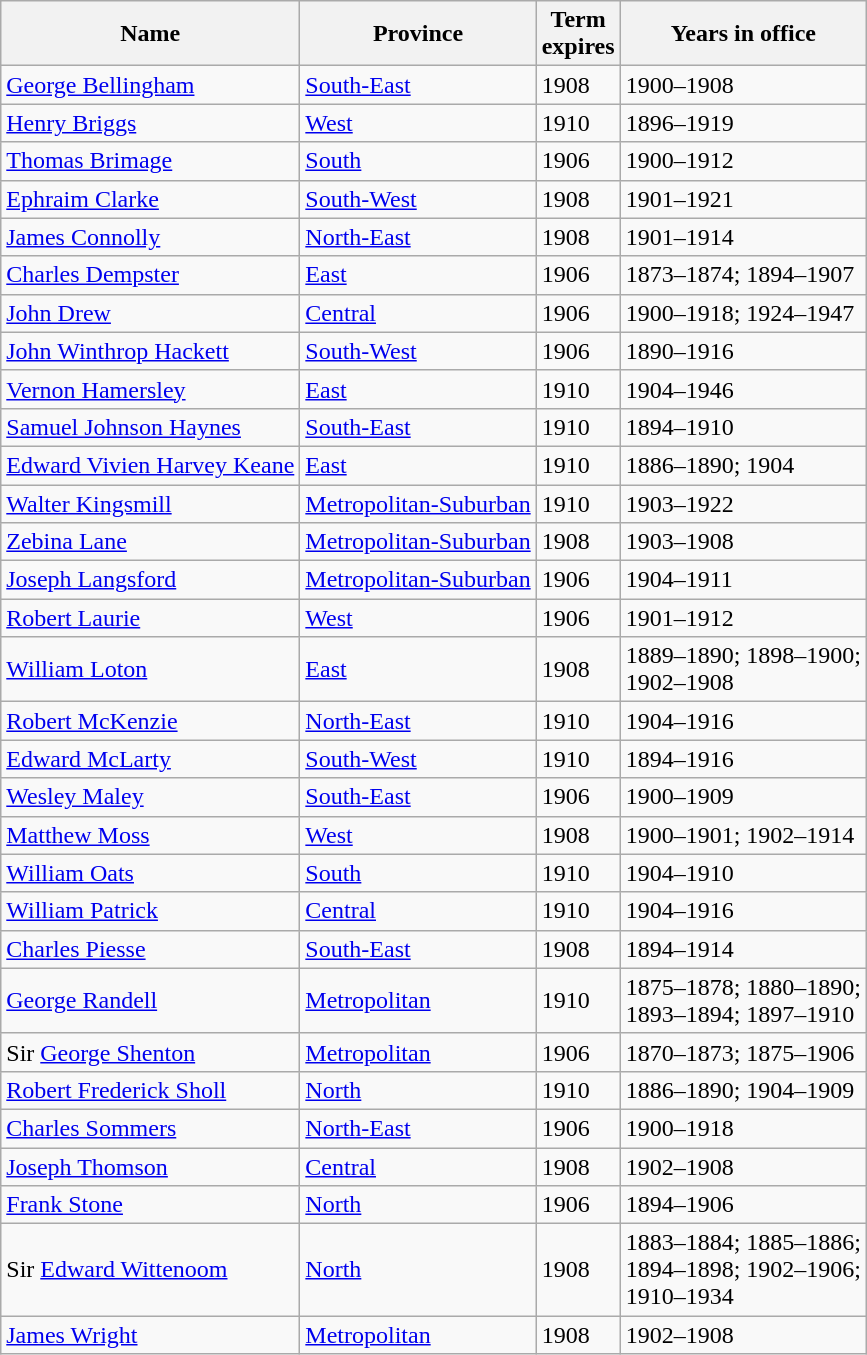<table class="wikitable sortable">
<tr>
<th><strong>Name</strong></th>
<th><strong>Province</strong></th>
<th><strong>Term<br>expires</strong></th>
<th><strong>Years in office</strong></th>
</tr>
<tr>
<td><a href='#'>George Bellingham</a></td>
<td><a href='#'>South-East</a></td>
<td>1908</td>
<td>1900–1908</td>
</tr>
<tr>
<td><a href='#'>Henry Briggs</a></td>
<td><a href='#'>West</a></td>
<td>1910</td>
<td>1896–1919</td>
</tr>
<tr>
<td><a href='#'>Thomas Brimage</a></td>
<td><a href='#'>South</a></td>
<td>1906</td>
<td>1900–1912</td>
</tr>
<tr>
<td><a href='#'>Ephraim Clarke</a></td>
<td><a href='#'>South-West</a></td>
<td>1908</td>
<td>1901–1921</td>
</tr>
<tr>
<td><a href='#'>James Connolly</a></td>
<td><a href='#'>North-East</a></td>
<td>1908</td>
<td>1901–1914</td>
</tr>
<tr>
<td><a href='#'>Charles Dempster</a></td>
<td><a href='#'>East</a></td>
<td>1906</td>
<td>1873–1874; 1894–1907</td>
</tr>
<tr>
<td><a href='#'>John Drew</a></td>
<td><a href='#'>Central</a></td>
<td>1906</td>
<td>1900–1918; 1924–1947</td>
</tr>
<tr>
<td><a href='#'>John Winthrop Hackett</a></td>
<td><a href='#'>South-West</a></td>
<td>1906</td>
<td>1890–1916</td>
</tr>
<tr>
<td><a href='#'>Vernon Hamersley</a></td>
<td><a href='#'>East</a></td>
<td>1910</td>
<td>1904–1946</td>
</tr>
<tr>
<td><a href='#'>Samuel Johnson Haynes</a></td>
<td><a href='#'>South-East</a></td>
<td>1910</td>
<td>1894–1910</td>
</tr>
<tr>
<td><a href='#'>Edward Vivien Harvey Keane</a></td>
<td><a href='#'>East</a></td>
<td>1910</td>
<td>1886–1890; 1904</td>
</tr>
<tr>
<td><a href='#'>Walter Kingsmill</a></td>
<td><a href='#'>Metropolitan-Suburban</a></td>
<td>1910</td>
<td>1903–1922</td>
</tr>
<tr>
<td><a href='#'>Zebina Lane</a></td>
<td><a href='#'>Metropolitan-Suburban</a></td>
<td>1908</td>
<td>1903–1908</td>
</tr>
<tr>
<td><a href='#'>Joseph Langsford</a></td>
<td><a href='#'>Metropolitan-Suburban</a></td>
<td>1906</td>
<td>1904–1911</td>
</tr>
<tr>
<td><a href='#'>Robert Laurie</a></td>
<td><a href='#'>West</a></td>
<td>1906</td>
<td>1901–1912</td>
</tr>
<tr>
<td><a href='#'>William Loton</a></td>
<td><a href='#'>East</a></td>
<td>1908</td>
<td>1889–1890; 1898–1900;<br>1902–1908</td>
</tr>
<tr>
<td><a href='#'>Robert McKenzie</a></td>
<td><a href='#'>North-East</a></td>
<td>1910</td>
<td>1904–1916</td>
</tr>
<tr>
<td><a href='#'>Edward McLarty</a></td>
<td><a href='#'>South-West</a></td>
<td>1910</td>
<td>1894–1916</td>
</tr>
<tr>
<td><a href='#'>Wesley Maley</a></td>
<td><a href='#'>South-East</a></td>
<td>1906</td>
<td>1900–1909</td>
</tr>
<tr>
<td><a href='#'>Matthew Moss</a></td>
<td><a href='#'>West</a></td>
<td>1908</td>
<td>1900–1901; 1902–1914</td>
</tr>
<tr>
<td><a href='#'>William Oats</a></td>
<td><a href='#'>South</a></td>
<td>1910</td>
<td>1904–1910</td>
</tr>
<tr>
<td><a href='#'>William Patrick</a></td>
<td><a href='#'>Central</a></td>
<td>1910</td>
<td>1904–1916</td>
</tr>
<tr>
<td><a href='#'>Charles Piesse</a></td>
<td><a href='#'>South-East</a></td>
<td>1908</td>
<td>1894–1914</td>
</tr>
<tr>
<td><a href='#'>George Randell</a></td>
<td><a href='#'>Metropolitan</a></td>
<td>1910</td>
<td>1875–1878; 1880–1890;<br>1893–1894; 1897–1910</td>
</tr>
<tr>
<td>Sir <a href='#'>George Shenton</a></td>
<td><a href='#'>Metropolitan</a></td>
<td>1906</td>
<td>1870–1873; 1875–1906</td>
</tr>
<tr>
<td><a href='#'>Robert Frederick Sholl</a></td>
<td><a href='#'>North</a></td>
<td>1910</td>
<td>1886–1890; 1904–1909</td>
</tr>
<tr>
<td><a href='#'>Charles Sommers</a></td>
<td><a href='#'>North-East</a></td>
<td>1906</td>
<td>1900–1918</td>
</tr>
<tr>
<td><a href='#'>Joseph Thomson</a></td>
<td><a href='#'>Central</a></td>
<td>1908</td>
<td>1902–1908</td>
</tr>
<tr>
<td><a href='#'>Frank Stone</a></td>
<td><a href='#'>North</a></td>
<td>1906</td>
<td>1894–1906</td>
</tr>
<tr>
<td>Sir <a href='#'>Edward Wittenoom</a></td>
<td><a href='#'>North</a></td>
<td>1908</td>
<td>1883–1884; 1885–1886;<br>1894–1898; 1902–1906;<br>1910–1934</td>
</tr>
<tr>
<td><a href='#'>James Wright</a></td>
<td><a href='#'>Metropolitan</a></td>
<td>1908</td>
<td>1902–1908</td>
</tr>
</table>
